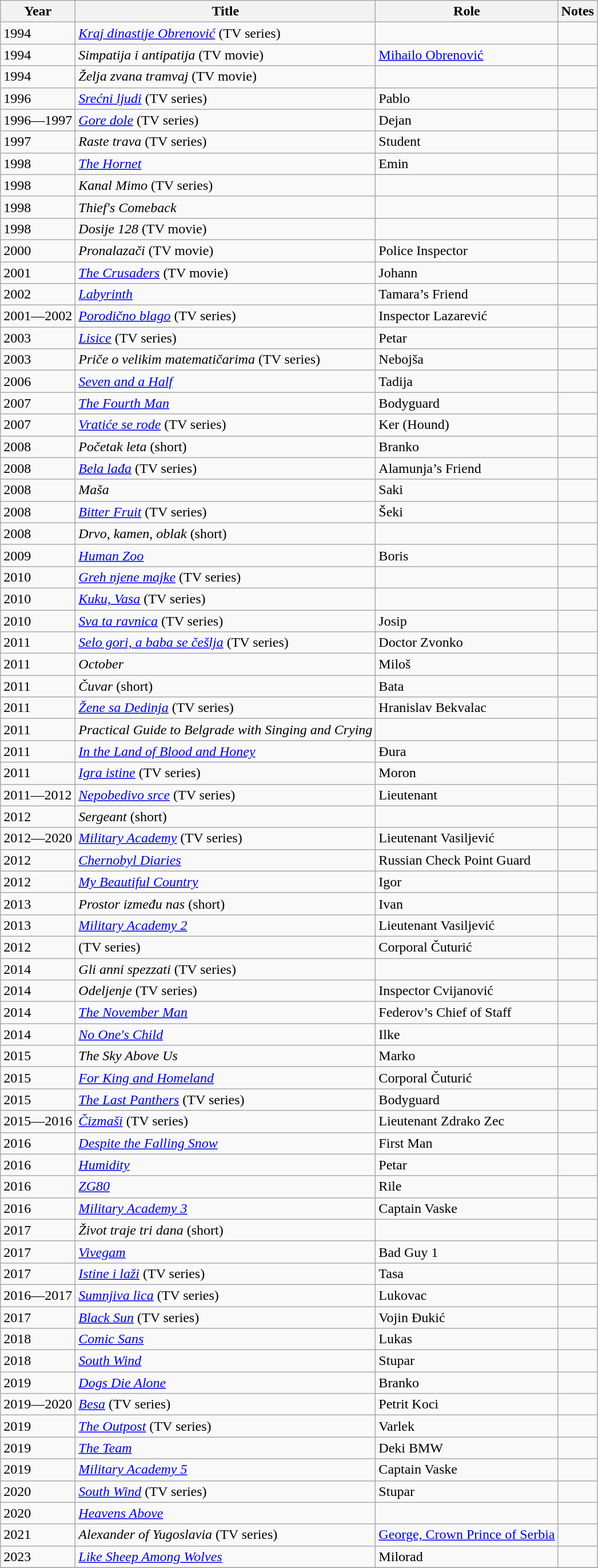<table class="wikitable sortable">
<tr>
<th>Year</th>
<th>Title</th>
<th>Role</th>
<th class="unsortable">Notes</th>
</tr>
<tr>
<td>1994</td>
<td><em><a href='#'>Kraj dinastije Obrenović</a></em> (TV series)</td>
<td></td>
<td></td>
</tr>
<tr>
<td>1994</td>
<td><em>Simpatija i antipatija</em> (TV movie)</td>
<td><a href='#'>Mihailo Obrenović</a></td>
<td></td>
</tr>
<tr>
<td>1994</td>
<td><em>Želja zvana tramvaj</em> (TV movie)</td>
<td></td>
<td></td>
</tr>
<tr>
<td>1996</td>
<td><em><a href='#'>Srećni ljudi</a></em> (TV series)</td>
<td>Pablo</td>
<td></td>
</tr>
<tr>
<td>1996—1997</td>
<td><em><a href='#'>Gore dole</a></em> (TV series)</td>
<td>Dejan</td>
<td></td>
</tr>
<tr>
<td>1997</td>
<td><em>Raste trava</em> (TV series)</td>
<td>Student</td>
<td></td>
</tr>
<tr>
<td>1998</td>
<td><em><a href='#'>The Hornet</a></em></td>
<td>Emin</td>
<td></td>
</tr>
<tr>
<td>1998</td>
<td><em>Kanal Mimo</em> (TV series)</td>
<td></td>
<td></td>
</tr>
<tr>
<td>1998</td>
<td><em>Thief′s Comeback</em></td>
<td></td>
<td></td>
</tr>
<tr>
<td>1998</td>
<td><em>Dosije 128</em> (TV movie)</td>
<td></td>
<td></td>
</tr>
<tr>
<td>2000</td>
<td><em>Pronalazači</em> (TV movie)</td>
<td>Police Inspector</td>
<td></td>
</tr>
<tr>
<td>2001</td>
<td><em><a href='#'>The Crusaders</a></em> (TV movie)</td>
<td>Johann</td>
<td></td>
</tr>
<tr>
<td>2002</td>
<td><em><a href='#'>Labyrinth</a></em></td>
<td>Tamara’s Friend</td>
<td></td>
</tr>
<tr>
<td>2001—2002</td>
<td><em><a href='#'>Porodično blago</a></em> (TV series)</td>
<td>Inspector Lazarević</td>
<td></td>
</tr>
<tr>
<td>2003</td>
<td><em><a href='#'>Lisice</a></em> (TV series)</td>
<td>Petar</td>
<td></td>
</tr>
<tr>
<td>2003</td>
<td><em>Priče o velikim matematičarima</em> (TV series)</td>
<td>Nebojša</td>
<td></td>
</tr>
<tr>
<td>2006</td>
<td><em><a href='#'>Seven and a Half</a></em></td>
<td>Tadija</td>
<td></td>
</tr>
<tr>
<td>2007</td>
<td><em><a href='#'>The Fourth Man</a></em></td>
<td>Bodyguard</td>
<td></td>
</tr>
<tr>
<td>2007</td>
<td><em><a href='#'>Vratiće se rode</a></em> (TV series)</td>
<td>Ker (Hound)</td>
<td></td>
</tr>
<tr>
<td>2008</td>
<td><em>Početak leta</em> (short)</td>
<td>Branko</td>
<td></td>
</tr>
<tr>
<td>2008</td>
<td><em><a href='#'>Bela lađa</a></em> (TV series)</td>
<td>Alamunja’s Friend</td>
<td></td>
</tr>
<tr>
<td>2008</td>
<td><em>Maša</em></td>
<td>Saki</td>
<td></td>
</tr>
<tr>
<td>2008</td>
<td><em><a href='#'>Bitter Fruit</a></em> (TV series)</td>
<td>Šeki</td>
<td></td>
</tr>
<tr>
<td>2008</td>
<td><em>Drvo, kamen, oblak</em> (short)</td>
<td></td>
<td></td>
</tr>
<tr>
<td>2009</td>
<td><em><a href='#'>Human Zoo</a></em></td>
<td>Boris</td>
<td></td>
</tr>
<tr>
<td>2010</td>
<td><em><a href='#'>Greh njene majke</a></em> (TV series)</td>
<td></td>
<td></td>
</tr>
<tr>
<td>2010</td>
<td><em><a href='#'>Kuku, Vasa</a></em> (TV series)</td>
<td></td>
<td></td>
</tr>
<tr>
<td>2010</td>
<td><em><a href='#'>Sva ta ravnica</a></em> (TV series)</td>
<td>Josip</td>
<td></td>
</tr>
<tr>
<td>2011</td>
<td><em><a href='#'>Selo gori, a baba se češlja</a></em> (TV series)</td>
<td>Doctor Zvonko</td>
<td></td>
</tr>
<tr>
<td>2011</td>
<td><em>October</em></td>
<td>Miloš</td>
<td></td>
</tr>
<tr>
<td>2011</td>
<td><em>Čuvar</em> (short)</td>
<td>Bata</td>
<td></td>
</tr>
<tr>
<td>2011</td>
<td><em><a href='#'>Žene sa Dedinja</a></em> (TV series)</td>
<td>Hranislav Bekvalac</td>
<td></td>
</tr>
<tr>
<td>2011</td>
<td><em>Practical Guide to Belgrade with Singing and Crying</em></td>
<td></td>
<td></td>
</tr>
<tr>
<td>2011</td>
<td><em><a href='#'>In the Land of Blood and Honey</a></em></td>
<td>Đura</td>
<td></td>
</tr>
<tr>
<td>2011</td>
<td><em><a href='#'>Igra istine</a></em> (TV series)</td>
<td>Moron</td>
<td></td>
</tr>
<tr>
<td>2011—2012</td>
<td><em><a href='#'>Nepobedivo srce</a></em> (TV series)</td>
<td>Lieutenant</td>
<td></td>
</tr>
<tr>
<td>2012</td>
<td><em>Sergeant</em> (short)</td>
<td></td>
<td></td>
</tr>
<tr>
<td>2012—2020</td>
<td><em><a href='#'>Military Academy</a></em> (TV series)</td>
<td>Lieutenant Vasiljević</td>
<td></td>
</tr>
<tr>
<td>2012</td>
<td><em><a href='#'>Chernobyl Diaries</a></em></td>
<td>Russian Check Point Guard</td>
<td></td>
</tr>
<tr>
<td>2012</td>
<td><em><a href='#'>My Beautiful Country</a></em></td>
<td>Igor</td>
<td></td>
</tr>
<tr>
<td>2013</td>
<td><em>Prostor između nas</em> (short)</td>
<td>Ivan</td>
<td></td>
</tr>
<tr>
<td>2013</td>
<td><em><a href='#'>Military Academy 2</a></em></td>
<td>Lieutenant Vasiljević</td>
<td></td>
</tr>
<tr>
<td>2012</td>
<td><em></em> (TV series)</td>
<td>Corporal Čuturić</td>
<td></td>
</tr>
<tr>
<td>2014</td>
<td><em>Gli anni spezzati</em> (TV series)</td>
<td></td>
<td></td>
</tr>
<tr>
<td>2014</td>
<td><em>Odeljenje</em> (TV series)</td>
<td>Inspector Cvijanović</td>
<td></td>
</tr>
<tr>
<td>2014</td>
<td><em><a href='#'>The November Man</a></em></td>
<td>Federov’s Chief of Staff</td>
<td></td>
</tr>
<tr>
<td>2014</td>
<td><em><a href='#'>No One's Child</a></em></td>
<td>Ilke</td>
<td></td>
</tr>
<tr>
<td>2015</td>
<td><em>The Sky Above Us</em></td>
<td>Marko</td>
<td></td>
</tr>
<tr>
<td>2015</td>
<td><em><a href='#'>For King and Homeland</a></em></td>
<td>Corporal Čuturić</td>
<td></td>
</tr>
<tr>
<td>2015</td>
<td><em><a href='#'>The Last Panthers</a></em> (TV series)</td>
<td>Bodyguard</td>
<td></td>
</tr>
<tr>
<td>2015—2016</td>
<td><em><a href='#'>Čizmaši</a></em> (TV series)</td>
<td>Lieutenant Zdrako Zec</td>
<td></td>
</tr>
<tr>
<td>2016</td>
<td><em><a href='#'>Despite the Falling Snow</a></em></td>
<td>First Man</td>
<td></td>
</tr>
<tr>
<td>2016</td>
<td><em><a href='#'>Humidity</a></em></td>
<td>Petar</td>
<td></td>
</tr>
<tr>
<td>2016</td>
<td><em><a href='#'>ZG80</a></em></td>
<td>Rile</td>
<td></td>
</tr>
<tr>
<td>2016</td>
<td><em><a href='#'>Military Academy 3</a></em></td>
<td>Captain Vaske</td>
<td></td>
</tr>
<tr>
<td>2017</td>
<td><em>Život traje tri dana</em> (short)</td>
<td></td>
<td></td>
</tr>
<tr>
<td>2017</td>
<td><em><a href='#'>Vivegam</a></em></td>
<td>Bad Guy 1</td>
<td></td>
</tr>
<tr>
<td>2017</td>
<td><em><a href='#'>Istine i laži</a></em> (TV series)</td>
<td>Tasa</td>
<td></td>
</tr>
<tr>
<td>2016—2017</td>
<td><em><a href='#'>Sumnjiva lica</a></em> (TV series)</td>
<td>Lukovac</td>
<td></td>
</tr>
<tr>
<td>2017</td>
<td><em><a href='#'>Black Sun</a></em> (TV series)</td>
<td>Vojin Đukić</td>
<td></td>
</tr>
<tr>
<td>2018</td>
<td><em><a href='#'>Comic Sans</a></em></td>
<td>Lukas</td>
<td></td>
</tr>
<tr>
<td>2018</td>
<td><em><a href='#'>South Wind</a></em></td>
<td>Stupar</td>
<td></td>
</tr>
<tr>
<td>2019</td>
<td><em><a href='#'>Dogs Die Alone</a></em></td>
<td>Branko</td>
<td></td>
</tr>
<tr>
<td>2019—2020</td>
<td><em><a href='#'>Besa</a></em> (TV series)</td>
<td>Petrit Koci</td>
<td></td>
</tr>
<tr>
<td>2019</td>
<td><em><a href='#'>The Outpost</a></em> (TV series)</td>
<td>Varlek</td>
<td></td>
</tr>
<tr>
<td>2019</td>
<td><em><a href='#'>The Team</a></em></td>
<td>Deki BMW</td>
<td></td>
</tr>
<tr>
<td>2019</td>
<td><em><a href='#'>Military Academy 5</a></em></td>
<td>Captain Vaske</td>
<td></td>
</tr>
<tr>
<td>2020</td>
<td><em><a href='#'>South Wind</a></em> (TV series)</td>
<td>Stupar</td>
<td></td>
</tr>
<tr>
<td>2020</td>
<td><em><a href='#'>Heavens Above</a></em></td>
<td></td>
<td></td>
</tr>
<tr>
<td>2021</td>
<td><em>Alexander of Yugoslavia</em> (TV series)</td>
<td><a href='#'>George, Crown Prince of Serbia</a></td>
<td></td>
</tr>
<tr>
<td>2023</td>
<td><em><a href='#'>Like Sheep Among Wolves</a></em></td>
<td>Milorad</td>
<td></td>
</tr>
<tr>
</tr>
</table>
